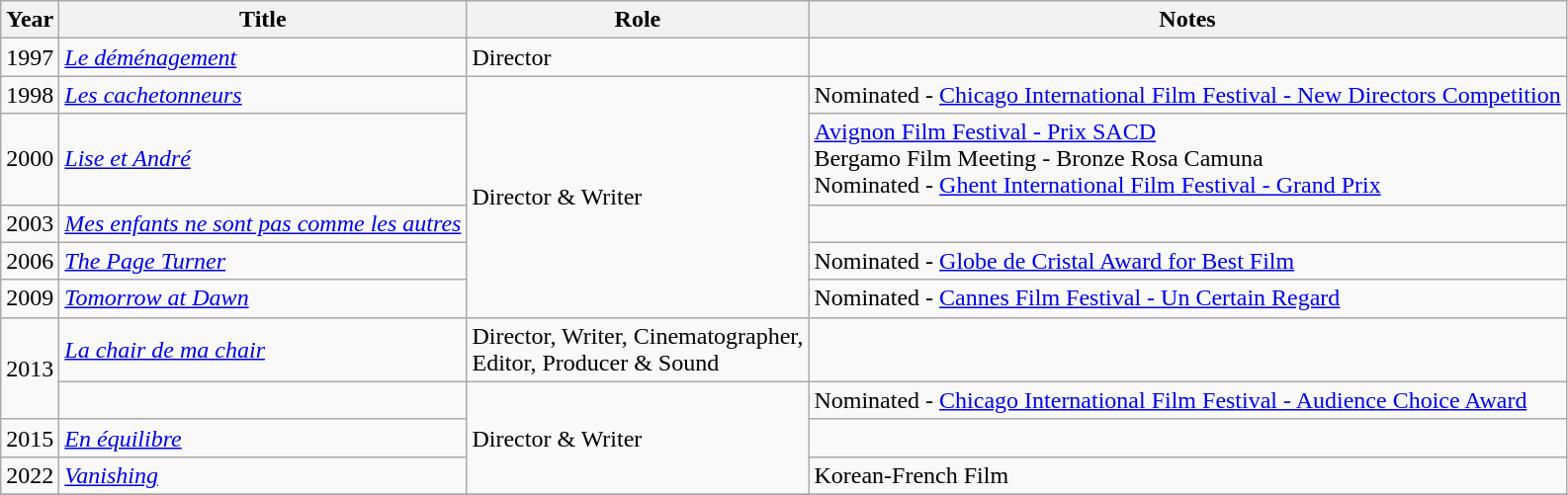<table class="wikitable sortable">
<tr>
<th>Year</th>
<th>Title</th>
<th>Role</th>
<th class="unsortable">Notes</th>
</tr>
<tr>
<td>1997</td>
<td><em><a href='#'>Le déménagement</a></em></td>
<td>Director</td>
<td></td>
</tr>
<tr>
<td>1998</td>
<td><em><a href='#'>Les cachetonneurs</a></em></td>
<td rowspan=5>Director & Writer</td>
<td>Nominated - <a href='#'>Chicago International Film Festival - New Directors Competition</a></td>
</tr>
<tr>
<td>2000</td>
<td><em><a href='#'>Lise et André</a></em></td>
<td><a href='#'>Avignon Film Festival - Prix SACD</a><br>Bergamo Film Meeting - Bronze Rosa Camuna<br>Nominated - <a href='#'>Ghent International Film Festival - Grand Prix</a></td>
</tr>
<tr>
<td>2003</td>
<td><em><a href='#'>Mes enfants ne sont pas comme les autres</a></em></td>
<td></td>
</tr>
<tr>
<td>2006</td>
<td><em><a href='#'>The Page Turner</a></em></td>
<td>Nominated - <a href='#'>Globe de Cristal Award for Best Film</a></td>
</tr>
<tr>
<td>2009</td>
<td><em><a href='#'>Tomorrow at Dawn</a></em></td>
<td>Nominated - <a href='#'>Cannes Film Festival - Un Certain Regard</a></td>
</tr>
<tr>
<td rowspan=2>2013</td>
<td><em><a href='#'>La chair de ma chair</a></em></td>
<td>Director, Writer, Cinematographer,<br> Editor, Producer & Sound</td>
<td></td>
</tr>
<tr>
<td><em></em></td>
<td rowspan=3>Director & Writer</td>
<td>Nominated - <a href='#'>Chicago International Film Festival - Audience Choice Award</a></td>
</tr>
<tr>
<td>2015</td>
<td><em><a href='#'>En équilibre</a></em></td>
<td></td>
</tr>
<tr>
<td>2022</td>
<td><em><a href='#'>Vanishing</a></em></td>
<td>Korean-French Film</td>
</tr>
<tr>
</tr>
</table>
